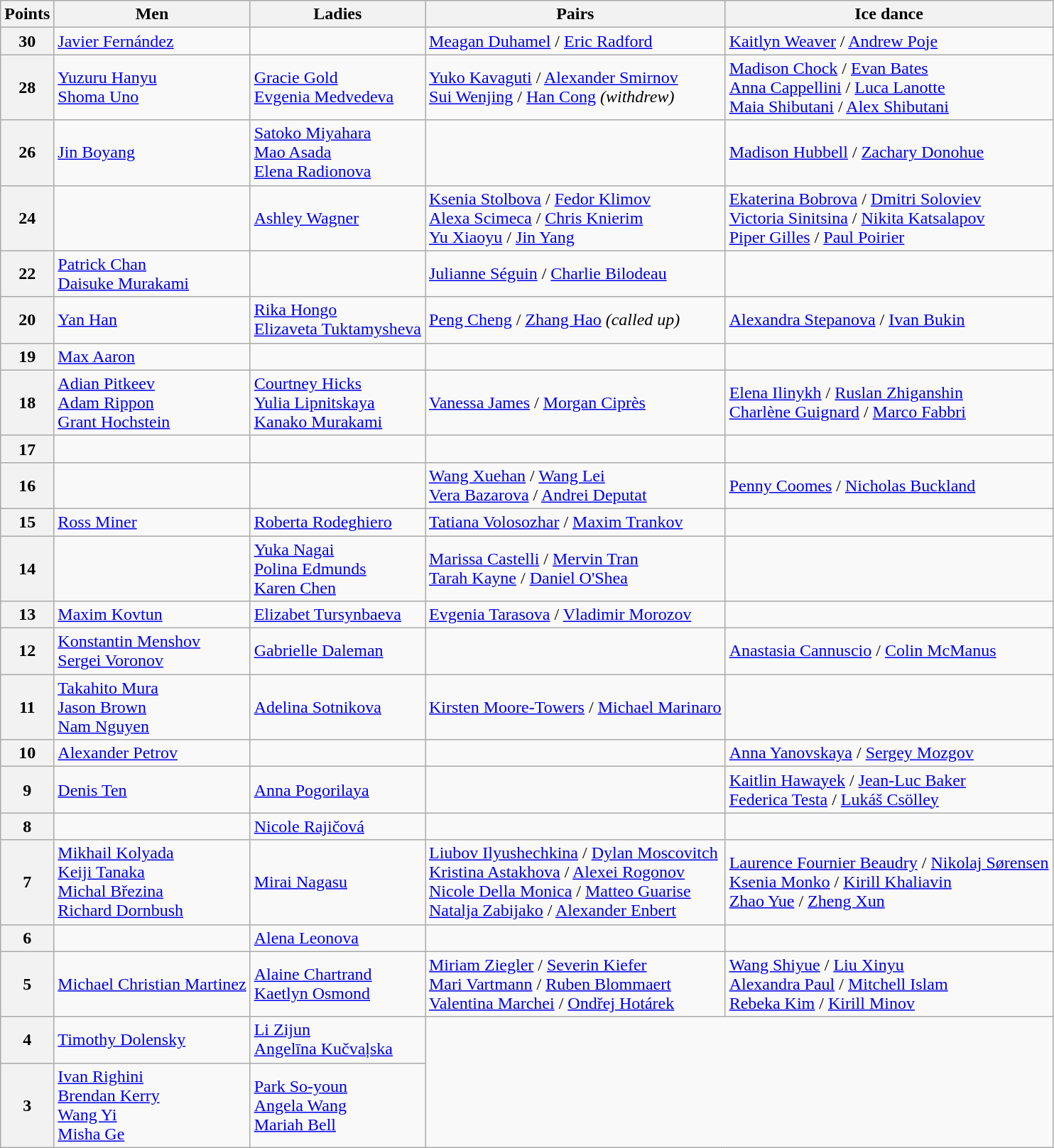<table class="wikitable">
<tr>
<th>Points</th>
<th>Men</th>
<th>Ladies</th>
<th>Pairs</th>
<th>Ice dance</th>
</tr>
<tr>
<th>30</th>
<td> <a href='#'>Javier Fernández</a></td>
<td></td>
<td> <a href='#'>Meagan Duhamel</a> / <a href='#'>Eric Radford</a></td>
<td> <a href='#'>Kaitlyn Weaver</a> / <a href='#'>Andrew Poje</a></td>
</tr>
<tr>
<th>28</th>
<td> <a href='#'>Yuzuru Hanyu</a> <br>  <a href='#'>Shoma Uno</a></td>
<td> <a href='#'>Gracie Gold</a> <br>  <a href='#'>Evgenia Medvedeva</a></td>
<td> <a href='#'>Yuko Kavaguti</a> / <a href='#'>Alexander Smirnov</a> <br>  <a href='#'>Sui Wenjing</a> / <a href='#'>Han Cong</a> <em>(withdrew)</em></td>
<td> <a href='#'>Madison Chock</a> / <a href='#'>Evan Bates</a> <br>  <a href='#'>Anna Cappellini</a> / <a href='#'>Luca Lanotte</a> <br>  <a href='#'>Maia Shibutani</a> / <a href='#'>Alex Shibutani</a></td>
</tr>
<tr>
<th>26</th>
<td> <a href='#'>Jin Boyang</a></td>
<td> <a href='#'>Satoko Miyahara</a> <br>  <a href='#'>Mao Asada</a> <br>  <a href='#'>Elena Radionova</a></td>
<td></td>
<td> <a href='#'>Madison Hubbell</a> / <a href='#'>Zachary Donohue</a></td>
</tr>
<tr>
<th>24</th>
<td></td>
<td> <a href='#'>Ashley Wagner</a></td>
<td> <a href='#'>Ksenia Stolbova</a> / <a href='#'>Fedor Klimov</a> <br>  <a href='#'>Alexa Scimeca</a> / <a href='#'>Chris Knierim</a> <br>  <a href='#'>Yu Xiaoyu</a> / <a href='#'>Jin Yang</a></td>
<td> <a href='#'>Ekaterina Bobrova</a> / <a href='#'>Dmitri Soloviev</a> <br>  <a href='#'>Victoria Sinitsina</a> / <a href='#'>Nikita Katsalapov</a> <br>  <a href='#'>Piper Gilles</a> / <a href='#'>Paul Poirier</a></td>
</tr>
<tr>
<th>22</th>
<td> <a href='#'>Patrick Chan</a> <br>  <a href='#'>Daisuke Murakami</a></td>
<td></td>
<td> <a href='#'>Julianne Séguin</a> / <a href='#'>Charlie Bilodeau</a></td>
<td></td>
</tr>
<tr>
<th>20</th>
<td> <a href='#'>Yan Han</a></td>
<td> <a href='#'>Rika Hongo</a> <br>  <a href='#'>Elizaveta Tuktamysheva</a></td>
<td> <a href='#'>Peng Cheng</a> / <a href='#'>Zhang Hao</a> <em>(called up)</em></td>
<td> <a href='#'>Alexandra Stepanova</a> / <a href='#'>Ivan Bukin</a></td>
</tr>
<tr>
<th>19</th>
<td> <a href='#'>Max Aaron</a></td>
<td></td>
<td></td>
<td></td>
</tr>
<tr>
<th>18</th>
<td> <a href='#'>Adian Pitkeev</a> <br>  <a href='#'>Adam Rippon</a> <br>  <a href='#'>Grant Hochstein</a></td>
<td> <a href='#'>Courtney Hicks</a> <br>  <a href='#'>Yulia Lipnitskaya</a> <br>  <a href='#'>Kanako Murakami</a></td>
<td> <a href='#'>Vanessa James</a> / <a href='#'>Morgan Ciprès</a></td>
<td> <a href='#'>Elena Ilinykh</a> / <a href='#'>Ruslan Zhiganshin</a> <br>  <a href='#'>Charlène Guignard</a> / <a href='#'>Marco Fabbri</a></td>
</tr>
<tr>
<th>17</th>
<td></td>
<td></td>
<td></td>
<td></td>
</tr>
<tr>
<th>16</th>
<td></td>
<td></td>
<td> <a href='#'>Wang Xuehan</a> / <a href='#'>Wang Lei</a> <br>  <a href='#'>Vera Bazarova</a> / <a href='#'>Andrei Deputat</a></td>
<td> <a href='#'>Penny Coomes</a> / <a href='#'>Nicholas Buckland</a></td>
</tr>
<tr>
<th>15</th>
<td> <a href='#'>Ross Miner</a></td>
<td> <a href='#'>Roberta Rodeghiero</a></td>
<td> <a href='#'>Tatiana Volosozhar</a> / <a href='#'>Maxim Trankov</a></td>
<td></td>
</tr>
<tr>
<th>14</th>
<td></td>
<td> <a href='#'>Yuka Nagai</a> <br>  <a href='#'>Polina Edmunds</a> <br>  <a href='#'>Karen Chen</a></td>
<td> <a href='#'>Marissa Castelli</a> / <a href='#'>Mervin Tran</a> <br>  <a href='#'>Tarah Kayne</a> / <a href='#'>Daniel O'Shea</a></td>
<td></td>
</tr>
<tr>
<th>13</th>
<td> <a href='#'>Maxim Kovtun</a></td>
<td> <a href='#'>Elizabet Tursynbaeva</a></td>
<td> <a href='#'>Evgenia Tarasova</a> / <a href='#'>Vladimir Morozov</a></td>
<td></td>
</tr>
<tr>
<th>12</th>
<td> <a href='#'>Konstantin Menshov</a> <br>  <a href='#'>Sergei Voronov</a></td>
<td> <a href='#'>Gabrielle Daleman</a></td>
<td></td>
<td> <a href='#'>Anastasia Cannuscio</a> / <a href='#'>Colin McManus</a></td>
</tr>
<tr>
<th>11</th>
<td> <a href='#'>Takahito Mura</a> <br>  <a href='#'>Jason Brown</a> <br>  <a href='#'>Nam Nguyen</a></td>
<td> <a href='#'>Adelina Sotnikova</a></td>
<td> <a href='#'>Kirsten Moore-Towers</a> / <a href='#'>Michael Marinaro</a></td>
<td></td>
</tr>
<tr>
<th>10</th>
<td> <a href='#'>Alexander Petrov</a></td>
<td></td>
<td></td>
<td> <a href='#'>Anna Yanovskaya</a> / <a href='#'>Sergey Mozgov</a></td>
</tr>
<tr>
<th>9</th>
<td> <a href='#'>Denis Ten</a></td>
<td> <a href='#'>Anna Pogorilaya</a></td>
<td></td>
<td> <a href='#'>Kaitlin Hawayek</a> / <a href='#'>Jean-Luc Baker</a> <br>  <a href='#'>Federica Testa</a> / <a href='#'>Lukáš Csölley</a></td>
</tr>
<tr>
<th>8</th>
<td></td>
<td> <a href='#'>Nicole Rajičová</a></td>
<td></td>
<td></td>
</tr>
<tr>
<th>7</th>
<td> <a href='#'>Mikhail Kolyada</a> <br>  <a href='#'>Keiji Tanaka</a> <br>  <a href='#'>Michal Březina</a> <br>  <a href='#'>Richard Dornbush</a></td>
<td> <a href='#'>Mirai Nagasu</a></td>
<td> <a href='#'>Liubov Ilyushechkina</a> / <a href='#'>Dylan Moscovitch</a> <br>  <a href='#'>Kristina Astakhova</a> / <a href='#'>Alexei Rogonov</a> <br>  <a href='#'>Nicole Della Monica</a> / <a href='#'>Matteo Guarise</a> <br>  <a href='#'>Natalja Zabijako</a> / <a href='#'>Alexander Enbert</a></td>
<td> <a href='#'>Laurence Fournier Beaudry</a> / <a href='#'>Nikolaj Sørensen</a> <br>  <a href='#'>Ksenia Monko</a> / <a href='#'>Kirill Khaliavin</a> <br>  <a href='#'>Zhao Yue</a> / <a href='#'>Zheng Xun</a></td>
</tr>
<tr>
<th>6</th>
<td></td>
<td> <a href='#'>Alena Leonova</a></td>
<td></td>
<td></td>
</tr>
<tr>
<th>5</th>
<td> <a href='#'>Michael Christian Martinez</a></td>
<td> <a href='#'>Alaine Chartrand</a> <br>  <a href='#'>Kaetlyn Osmond</a></td>
<td> <a href='#'>Miriam Ziegler</a> / <a href='#'>Severin Kiefer</a> <br>  <a href='#'>Mari Vartmann</a> / <a href='#'>Ruben Blommaert</a> <br>  <a href='#'>Valentina Marchei</a> / <a href='#'>Ondřej Hotárek</a></td>
<td> <a href='#'>Wang Shiyue</a> / <a href='#'>Liu Xinyu</a> <br>  <a href='#'>Alexandra Paul</a> / <a href='#'>Mitchell Islam</a> <br>  <a href='#'>Rebeka Kim</a> / <a href='#'>Kirill Minov</a></td>
</tr>
<tr>
<th>4</th>
<td> <a href='#'>Timothy Dolensky</a></td>
<td> <a href='#'>Li Zijun</a> <br>  <a href='#'>Angelīna Kučvaļska</a></td>
<td colspan="2" rowspan="2"></td>
</tr>
<tr>
<th>3</th>
<td> <a href='#'>Ivan Righini</a> <br>  <a href='#'>Brendan Kerry</a> <br>  <a href='#'>Wang Yi</a> <br>  <a href='#'>Misha Ge</a></td>
<td> <a href='#'>Park So-youn</a> <br>  <a href='#'>Angela Wang</a> <br>  <a href='#'>Mariah Bell</a></td>
</tr>
</table>
